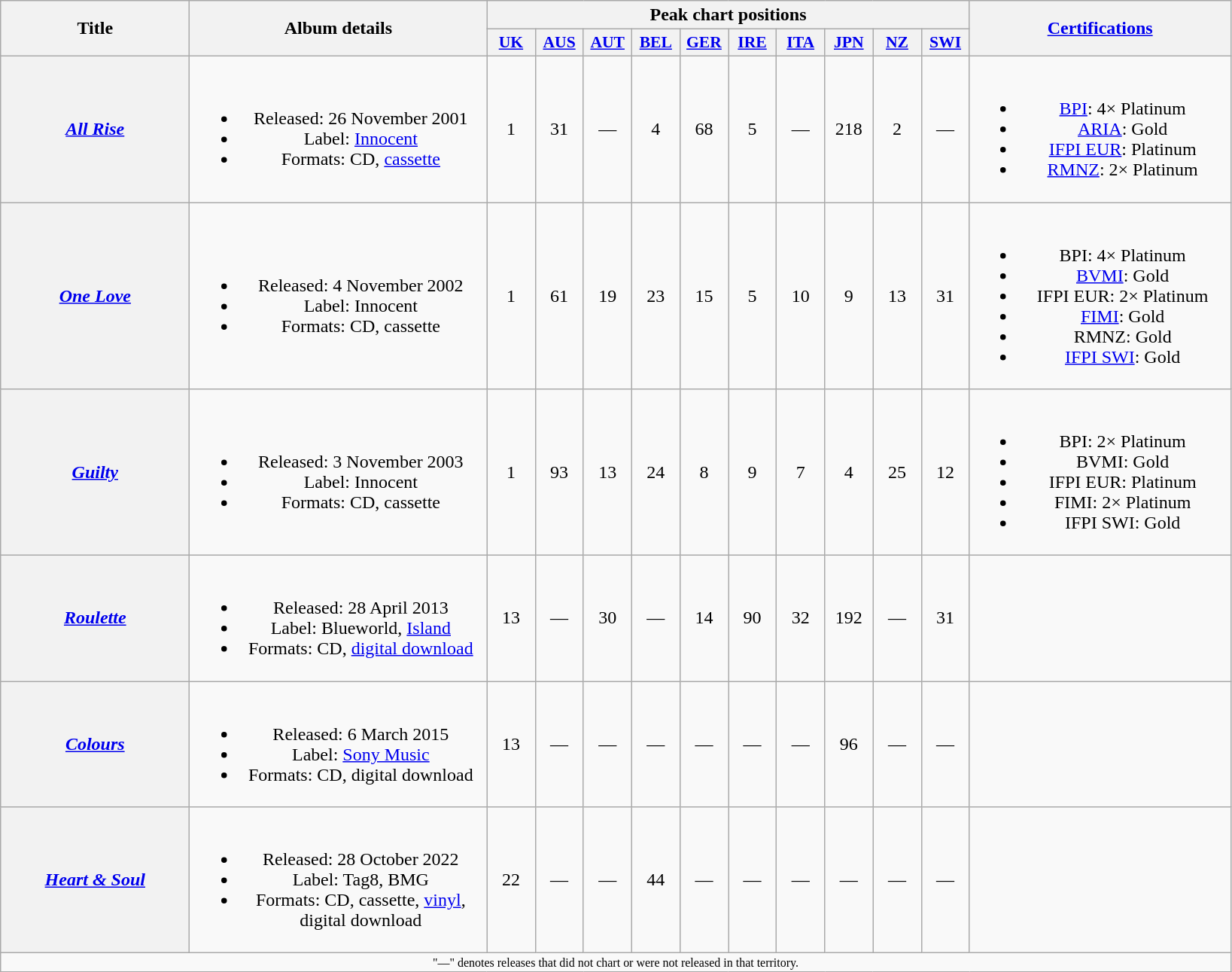<table class="wikitable plainrowheaders" style="text-align:center;" border="1">
<tr>
<th scope="col" rowspan="2" style="width:10em;">Title</th>
<th scope="col" rowspan="2" style="width:16em;">Album details</th>
<th scope="col" colspan="10">Peak chart positions</th>
<th scope="col" rowspan="2" style="width:14em;"><a href='#'>Certifications</a></th>
</tr>
<tr>
<th scope="col" style="width:2.5em;font-size:90%;"><a href='#'>UK</a><br></th>
<th scope="col" style="width:2.5em;font-size:90%;"><a href='#'>AUS</a><br></th>
<th scope="col" style="width:2.5em;font-size:90%;"><a href='#'>AUT</a><br></th>
<th scope="col" style="width:2.5em;font-size:90%;"><a href='#'>BEL</a><br></th>
<th scope="col" style="width:2.5em;font-size:90%;"><a href='#'>GER</a><br></th>
<th scope="col" style="width:2.5em;font-size:90%;"><a href='#'>IRE</a><br></th>
<th scope="col" style="width:2.5em;font-size:90%;"><a href='#'>ITA</a><br></th>
<th scope="col" style="width:2.5em;font-size:90%;"><a href='#'>JPN</a><br></th>
<th scope="col" style="width:2.5em;font-size:90%;"><a href='#'>NZ</a><br></th>
<th scope="col" style="width:2.5em;font-size:90%;"><a href='#'>SWI</a><br></th>
</tr>
<tr>
<th scope="row"><em><a href='#'>All Rise</a></em></th>
<td><br><ul><li>Released: 26 November 2001</li><li>Label: <a href='#'>Innocent</a></li><li>Formats: CD, <a href='#'>cassette</a></li></ul></td>
<td>1</td>
<td>31</td>
<td>—</td>
<td>4</td>
<td>68</td>
<td>5</td>
<td>—</td>
<td>218</td>
<td>2</td>
<td>—</td>
<td><br><ul><li><a href='#'>BPI</a>: 4× Platinum</li><li><a href='#'>ARIA</a>: Gold</li><li><a href='#'>IFPI EUR</a>: Platinum</li><li><a href='#'>RMNZ</a>: 2× Platinum</li></ul></td>
</tr>
<tr>
<th scope="row"><em><a href='#'>One Love</a></em></th>
<td><br><ul><li>Released: 4 November 2002</li><li>Label: Innocent</li><li>Formats: CD, cassette</li></ul></td>
<td>1</td>
<td>61</td>
<td>19</td>
<td>23</td>
<td>15</td>
<td>5</td>
<td>10</td>
<td>9</td>
<td>13</td>
<td>31</td>
<td><br><ul><li>BPI: 4× Platinum</li><li><a href='#'>BVMI</a>: Gold</li><li>IFPI EUR: 2× Platinum</li><li><a href='#'>FIMI</a>: Gold</li><li>RMNZ: Gold</li><li><a href='#'>IFPI SWI</a>: Gold</li></ul></td>
</tr>
<tr>
<th scope="row"><em><a href='#'>Guilty</a></em></th>
<td><br><ul><li>Released: 3 November 2003</li><li>Label: Innocent</li><li>Formats: CD, cassette</li></ul></td>
<td>1</td>
<td>93</td>
<td>13</td>
<td>24</td>
<td>8</td>
<td>9</td>
<td>7</td>
<td>4</td>
<td>25</td>
<td>12</td>
<td><br><ul><li>BPI: 2× Platinum</li><li>BVMI: Gold</li><li>IFPI EUR: Platinum</li><li>FIMI: 2× Platinum</li><li>IFPI SWI: Gold</li></ul></td>
</tr>
<tr>
<th scope="row"><em><a href='#'>Roulette</a></em></th>
<td><br><ul><li>Released: 28 April 2013</li><li>Label: Blueworld, <a href='#'>Island</a></li><li>Formats: CD, <a href='#'>digital download</a></li></ul></td>
<td>13</td>
<td>—</td>
<td>30</td>
<td>—</td>
<td>14</td>
<td>90</td>
<td>32</td>
<td>192</td>
<td>—</td>
<td>31</td>
<td></td>
</tr>
<tr>
<th scope="row"><em><a href='#'>Colours</a></em></th>
<td><br><ul><li>Released: 6 March 2015</li><li>Label: <a href='#'>Sony Music</a></li><li>Formats: CD, digital download</li></ul></td>
<td>13</td>
<td>—</td>
<td>—</td>
<td>—</td>
<td>—</td>
<td>—</td>
<td>—</td>
<td>96</td>
<td>—</td>
<td>—</td>
<td></td>
</tr>
<tr>
<th scope="row"><em><a href='#'>Heart & Soul</a></em></th>
<td><br><ul><li>Released: 28 October 2022</li><li>Label: Tag8, BMG</li><li>Formats: CD, cassette, <a href='#'>vinyl</a>, digital download</li></ul></td>
<td>22</td>
<td>—</td>
<td>—</td>
<td>44</td>
<td>—</td>
<td>—</td>
<td>—</td>
<td>—</td>
<td>—</td>
<td>—</td>
<td></td>
</tr>
<tr>
<td align="center" colspan="15" style="font-size:8pt">"—" denotes releases that did not chart or were not released in that territory.</td>
</tr>
</table>
